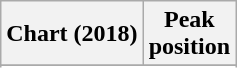<table class="wikitable sortable plainrowheaders" style="text-align:center">
<tr>
<th scope="col">Chart (2018)</th>
<th scope="col">Peak<br> position</th>
</tr>
<tr>
</tr>
<tr>
</tr>
<tr>
</tr>
</table>
